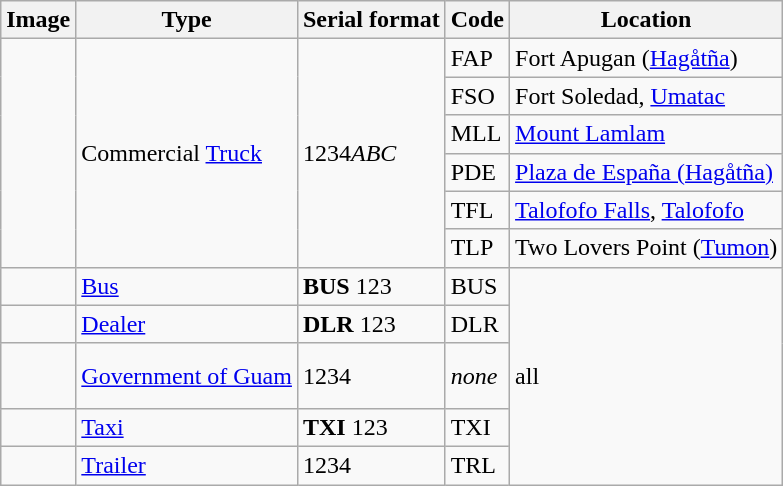<table class=wikitable>
<tr>
<th>Image</th>
<th>Type</th>
<th>Serial format</th>
<th>Code</th>
<th>Location</th>
</tr>
<tr>
<td rowspan="6"></td>
<td rowspan="6">Commercial <a href='#'>Truck</a></td>
<td rowspan="6">1234<em>ABC</em></td>
<td>FAP</td>
<td>Fort Apugan (<a href='#'>Hagåtña</a>)</td>
</tr>
<tr>
<td>FSO</td>
<td>Fort Soledad, <a href='#'>Umatac</a></td>
</tr>
<tr>
<td>MLL</td>
<td><a href='#'>Mount Lamlam</a></td>
</tr>
<tr>
<td>PDE</td>
<td><a href='#'>Plaza de España (Hagåtña)</a></td>
</tr>
<tr>
<td>TFL</td>
<td><a href='#'>Talofofo Falls</a>, <a href='#'>Talofofo</a></td>
</tr>
<tr>
<td>TLP</td>
<td>Two Lovers Point (<a href='#'>Tumon</a>)</td>
</tr>
<tr>
<td></td>
<td><a href='#'>Bus</a></td>
<td><strong>BUS</strong> 123</td>
<td>BUS</td>
<td rowspan=5>all</td>
</tr>
<tr>
<td></td>
<td><a href='#'>Dealer</a></td>
<td><strong>DLR</strong> 123</td>
<td>DLR</td>
</tr>
<tr>
<td><br><br></td>
<td><a href='#'>Government of Guam</a></td>
<td>1234</td>
<td><em>none</em></td>
</tr>
<tr>
<td></td>
<td><a href='#'>Taxi</a></td>
<td><strong>TXI</strong> 123</td>
<td>TXI</td>
</tr>
<tr>
<td></td>
<td><a href='#'>Trailer</a></td>
<td>1234 </td>
<td>TRL</td>
</tr>
</table>
